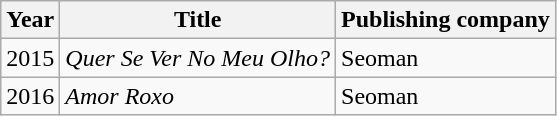<table class="wikitable">
<tr>
<th>Year</th>
<th>Title</th>
<th>Publishing company</th>
</tr>
<tr>
<td>2015</td>
<td><em>Quer Se Ver No Meu Olho?</em></td>
<td>Seoman</td>
</tr>
<tr>
<td>2016</td>
<td><em>Amor Roxo</em></td>
<td>Seoman</td>
</tr>
</table>
